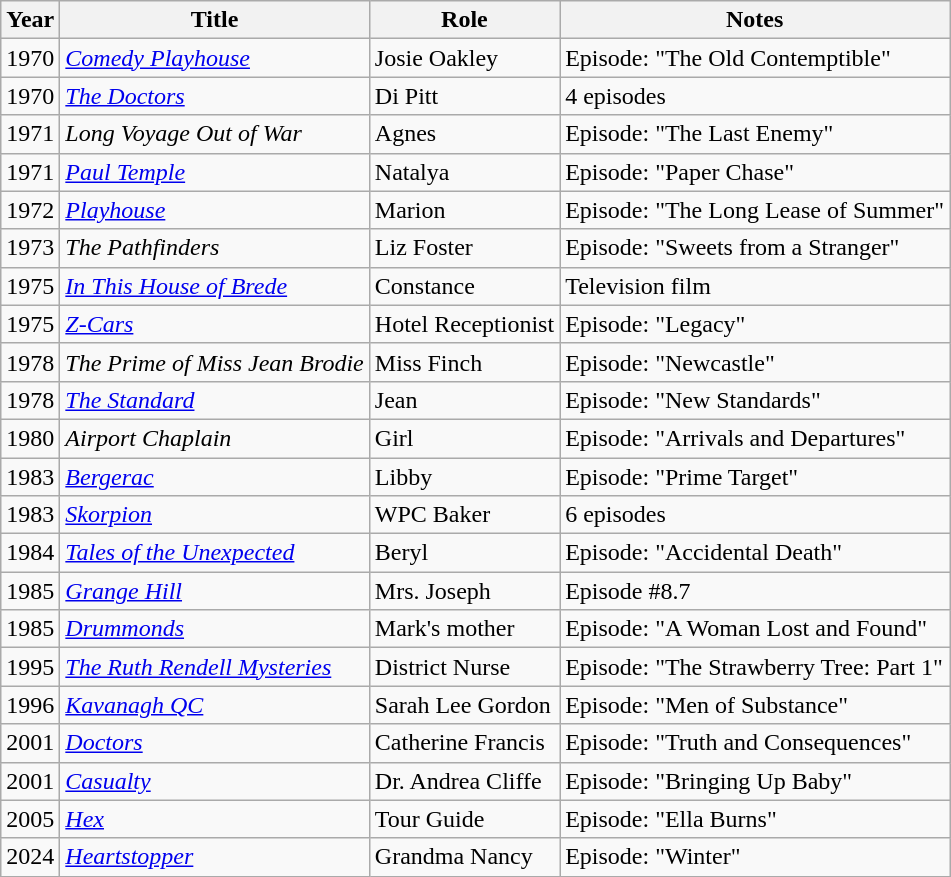<table class="wikitable sortable">
<tr>
<th>Year</th>
<th>Title</th>
<th>Role</th>
<th>Notes</th>
</tr>
<tr>
<td>1970</td>
<td><em><a href='#'>Comedy Playhouse</a></em></td>
<td>Josie Oakley</td>
<td>Episode: "The Old Contemptible"</td>
</tr>
<tr>
<td>1970</td>
<td><a href='#'><em>The Doctors</em></a></td>
<td>Di Pitt</td>
<td>4 episodes</td>
</tr>
<tr>
<td>1971</td>
<td><em>Long Voyage Out of War</em></td>
<td>Agnes</td>
<td>Episode: "The Last Enemy"</td>
</tr>
<tr>
<td>1971</td>
<td><a href='#'><em>Paul Temple</em></a></td>
<td>Natalya</td>
<td>Episode: "Paper Chase"</td>
</tr>
<tr>
<td>1972</td>
<td><a href='#'><em>Playhouse</em></a></td>
<td>Marion</td>
<td>Episode: "The Long Lease of Summer"</td>
</tr>
<tr>
<td>1973</td>
<td><em>The Pathfinders</em></td>
<td>Liz Foster</td>
<td>Episode: "Sweets from a Stranger"</td>
</tr>
<tr>
<td>1975</td>
<td><em><a href='#'>In This House of Brede</a></em></td>
<td>Constance</td>
<td>Television film</td>
</tr>
<tr>
<td>1975</td>
<td><em><a href='#'>Z-Cars</a></em></td>
<td>Hotel Receptionist</td>
<td>Episode: "Legacy"</td>
</tr>
<tr>
<td>1978</td>
<td><em>The Prime of Miss Jean Brodie</em></td>
<td>Miss Finch</td>
<td>Episode: "Newcastle"</td>
</tr>
<tr>
<td>1978</td>
<td><a href='#'><em>The Standard</em></a></td>
<td>Jean</td>
<td>Episode: "New Standards"</td>
</tr>
<tr>
<td>1980</td>
<td><em>Airport Chaplain</em></td>
<td>Girl</td>
<td>Episode: "Arrivals and Departures"</td>
</tr>
<tr>
<td>1983</td>
<td><a href='#'><em>Bergerac</em></a></td>
<td>Libby</td>
<td>Episode: "Prime Target"</td>
</tr>
<tr>
<td>1983</td>
<td><a href='#'><em>Skorpion</em></a></td>
<td>WPC Baker</td>
<td>6 episodes</td>
</tr>
<tr>
<td>1984</td>
<td><a href='#'><em>Tales of the Unexpected</em></a></td>
<td>Beryl</td>
<td>Episode: "Accidental Death"</td>
</tr>
<tr>
<td>1985</td>
<td><em><a href='#'>Grange Hill</a></em></td>
<td>Mrs. Joseph</td>
<td>Episode #8.7</td>
</tr>
<tr>
<td>1985</td>
<td><a href='#'><em>Drummonds</em></a></td>
<td>Mark's mother</td>
<td>Episode: "A Woman Lost and Found"</td>
</tr>
<tr>
<td>1995</td>
<td><em><a href='#'>The Ruth Rendell Mysteries</a></em></td>
<td>District Nurse</td>
<td>Episode: "The Strawberry Tree: Part 1"</td>
</tr>
<tr>
<td>1996</td>
<td><em><a href='#'>Kavanagh QC</a></em></td>
<td>Sarah Lee Gordon</td>
<td>Episode: "Men of Substance"</td>
</tr>
<tr>
<td>2001</td>
<td><a href='#'><em>Doctors</em></a></td>
<td>Catherine Francis</td>
<td>Episode: "Truth and Consequences"</td>
</tr>
<tr>
<td>2001</td>
<td><a href='#'><em>Casualty</em></a></td>
<td>Dr. Andrea Cliffe</td>
<td>Episode: "Bringing Up Baby"</td>
</tr>
<tr>
<td>2005</td>
<td><a href='#'><em>Hex</em></a></td>
<td>Tour Guide</td>
<td>Episode: "Ella Burns"</td>
</tr>
<tr>
<td>2024</td>
<td><em><a href='#'>Heartstopper</a></em></td>
<td>Grandma Nancy</td>
<td>Episode: "Winter"</td>
</tr>
</table>
